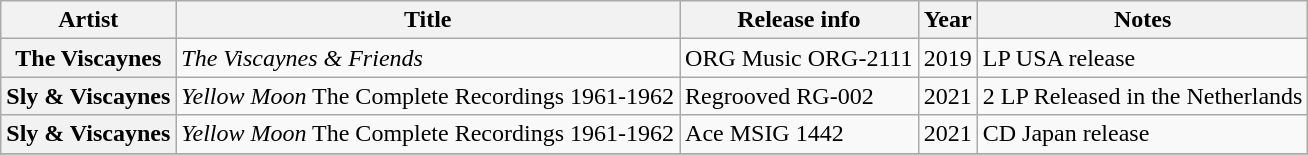<table class="wikitable plainrowheaders sortable">
<tr>
<th scope="col">Artist</th>
<th scope="col">Title</th>
<th scope="col">Release info</th>
<th scope="col">Year</th>
<th scope="col" class="unsortable">Notes</th>
</tr>
<tr>
<th scope="row">The Viscaynes</th>
<td><em>The Viscaynes & Friends</em></td>
<td>ORG Music ORG-2111</td>
<td>2019</td>
<td>LP USA release</td>
</tr>
<tr>
<th scope="row">Sly & Viscaynes</th>
<td><em>Yellow Moon</em> The Complete Recordings 1961-1962</td>
<td>Regrooved RG-002</td>
<td>2021</td>
<td>2 LP Released in the Netherlands</td>
</tr>
<tr>
<th scope="row">Sly & Viscaynes</th>
<td><em>Yellow Moon</em> The Complete Recordings 1961-1962</td>
<td>Ace MSIG 1442</td>
<td>2021</td>
<td>CD Japan release</td>
</tr>
<tr>
</tr>
</table>
